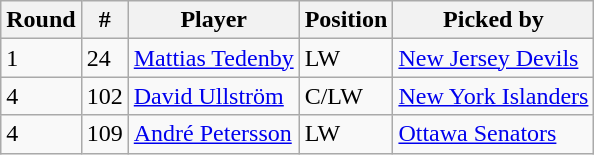<table class="wikitable">
<tr>
<th>Round</th>
<th>#</th>
<th>Player</th>
<th>Position</th>
<th>Picked by</th>
</tr>
<tr>
<td>1</td>
<td>24</td>
<td><a href='#'>Mattias Tedenby</a></td>
<td>LW</td>
<td><a href='#'>New Jersey Devils</a></td>
</tr>
<tr>
<td>4</td>
<td>102</td>
<td><a href='#'>David Ullström</a></td>
<td>C/LW</td>
<td><a href='#'>New York Islanders</a></td>
</tr>
<tr>
<td>4</td>
<td>109</td>
<td><a href='#'>André Petersson</a></td>
<td>LW</td>
<td><a href='#'>Ottawa Senators</a></td>
</tr>
</table>
